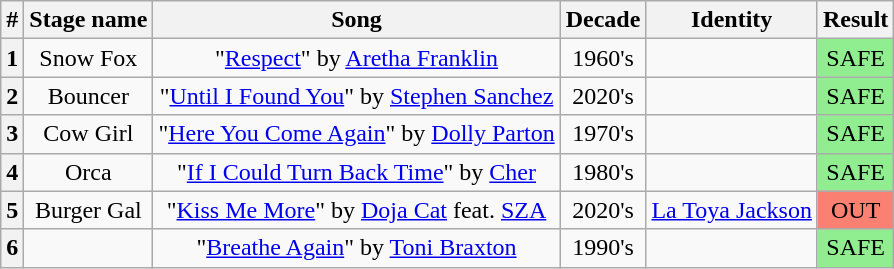<table class="wikitable plainrowheaders" style="text-align: center;">
<tr>
<th>#</th>
<th>Stage name</th>
<th>Song</th>
<th>Decade</th>
<th>Identity</th>
<th>Result</th>
</tr>
<tr>
<th>1</th>
<td>Snow Fox</td>
<td>"<a href='#'>Respect</a>" by <a href='#'>Aretha Franklin</a></td>
<td>1960's</td>
<td></td>
<td bgcolor=lightgreen>SAFE</td>
</tr>
<tr>
<th>2</th>
<td>Bouncer</td>
<td>"<a href='#'>Until I Found You</a>" by <a href='#'>Stephen Sanchez</a></td>
<td>2020's</td>
<td></td>
<td bgcolor=lightgreen>SAFE</td>
</tr>
<tr>
<th>3</th>
<td>Cow Girl</td>
<td>"<a href='#'>Here You Come Again</a>" by <a href='#'>Dolly Parton</a></td>
<td>1970's</td>
<td></td>
<td bgcolor=lightgreen>SAFE</td>
</tr>
<tr>
<th>4</th>
<td>Orca</td>
<td>"<a href='#'>If I Could Turn Back Time</a>" by <a href='#'>Cher</a></td>
<td>1980's</td>
<td></td>
<td bgcolor=lightgreen>SAFE</td>
</tr>
<tr>
<th>5</th>
<td>Burger Gal</td>
<td>"<a href='#'>Kiss Me More</a>" by <a href='#'>Doja Cat</a> feat. <a href='#'>SZA</a></td>
<td>2020's</td>
<td><a href='#'>La Toya Jackson</a></td>
<td bgcolor=salmon>OUT</td>
</tr>
<tr>
<th>6</th>
<td></td>
<td>"<a href='#'>Breathe Again</a>" by <a href='#'>Toni Braxton</a></td>
<td>1990's</td>
<td></td>
<td bgcolor=lightgreen>SAFE</td>
</tr>
</table>
